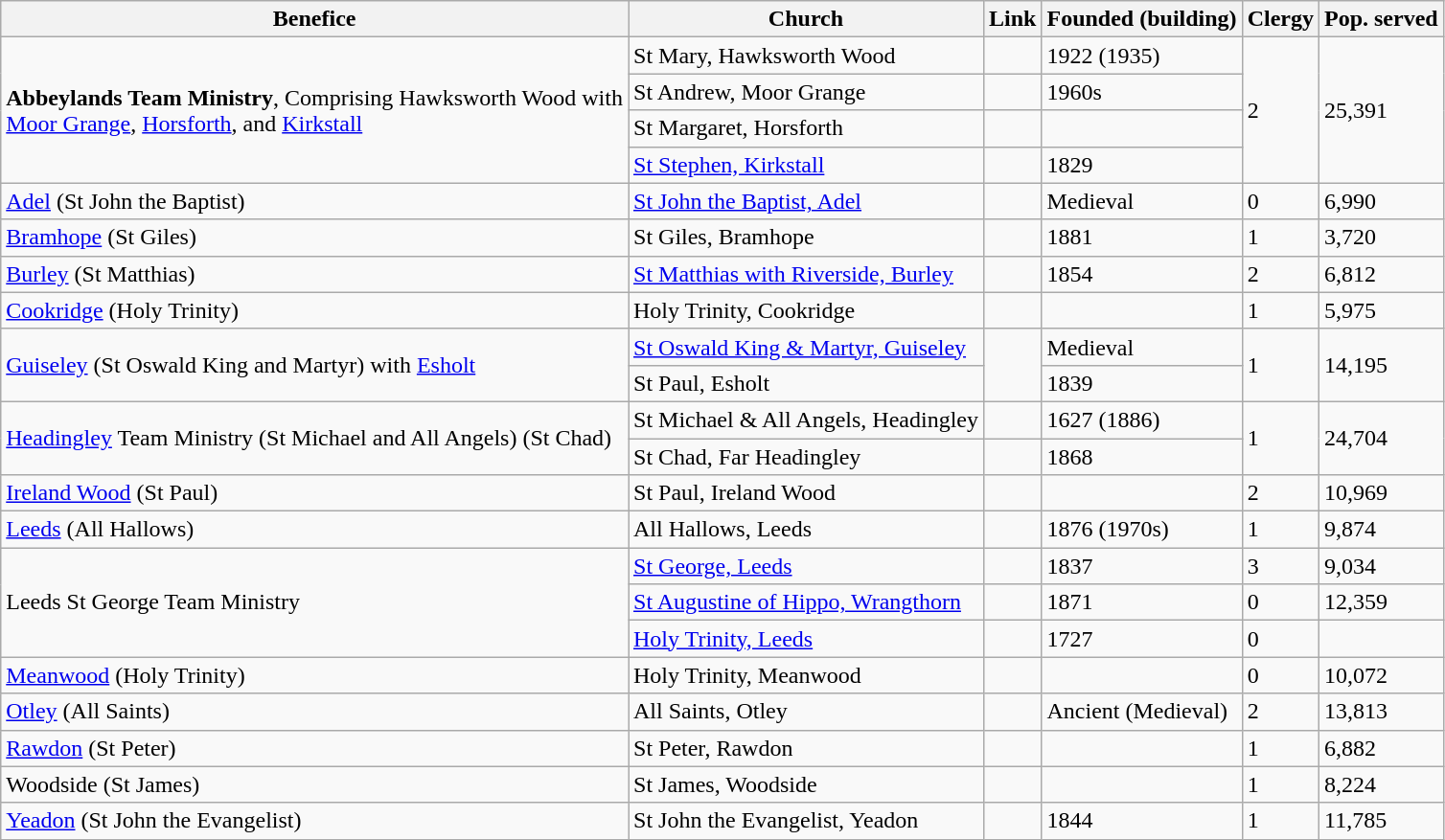<table class="wikitable sortable">
<tr>
<th>Benefice</th>
<th>Church</th>
<th>Link</th>
<th>Founded (building)</th>
<th>Clergy</th>
<th>Pop. served</th>
</tr>
<tr>
<td rowspan="4"><strong>Abbeylands Team Ministry</strong>, Comprising Hawksworth Wood with<br><a href='#'>Moor Grange</a>, <a href='#'>Horsforth</a>, and <a href='#'>Kirkstall</a></td>
<td>St Mary, Hawksworth Wood</td>
<td></td>
<td>1922 (1935)</td>
<td rowspan="4">2</td>
<td rowspan="4">25,391</td>
</tr>
<tr>
<td>St Andrew, Moor Grange</td>
<td></td>
<td>1960s</td>
</tr>
<tr>
<td>St Margaret, Horsforth</td>
<td></td>
<td></td>
</tr>
<tr>
<td><a href='#'>St Stephen, Kirkstall</a></td>
<td></td>
<td>1829</td>
</tr>
<tr>
<td><a href='#'>Adel</a> (St John the Baptist)</td>
<td><a href='#'>St John the Baptist, Adel</a></td>
<td></td>
<td>Medieval</td>
<td>0</td>
<td>6,990</td>
</tr>
<tr>
<td><a href='#'>Bramhope</a> (St Giles)</td>
<td>St Giles, Bramhope</td>
<td></td>
<td>1881</td>
<td>1</td>
<td>3,720</td>
</tr>
<tr>
<td><a href='#'>Burley</a> (St Matthias)</td>
<td><a href='#'>St Matthias with Riverside, Burley</a></td>
<td></td>
<td>1854</td>
<td>2</td>
<td>6,812</td>
</tr>
<tr>
<td><a href='#'>Cookridge</a> (Holy Trinity)</td>
<td>Holy Trinity, Cookridge</td>
<td></td>
<td></td>
<td>1</td>
<td>5,975</td>
</tr>
<tr>
<td rowspan="2"><a href='#'>Guiseley</a> (St Oswald King and Martyr) with <a href='#'>Esholt</a></td>
<td><a href='#'>St Oswald King & Martyr, Guiseley</a></td>
<td rowspan="2"></td>
<td>Medieval</td>
<td rowspan="2">1</td>
<td rowspan="2">14,195</td>
</tr>
<tr>
<td>St Paul, Esholt</td>
<td>1839</td>
</tr>
<tr>
<td rowspan="2"><a href='#'>Headingley</a> Team Ministry (St Michael and All Angels) (St Chad)</td>
<td>St Michael & All Angels, Headingley</td>
<td></td>
<td>1627 (1886)</td>
<td rowspan="2">1</td>
<td rowspan="2">24,704</td>
</tr>
<tr>
<td>St Chad, Far Headingley</td>
<td></td>
<td>1868</td>
</tr>
<tr>
<td><a href='#'>Ireland Wood</a> (St Paul)</td>
<td>St Paul, Ireland Wood</td>
<td></td>
<td></td>
<td>2</td>
<td>10,969</td>
</tr>
<tr>
<td><a href='#'>Leeds</a> (All Hallows)</td>
<td>All Hallows, Leeds</td>
<td></td>
<td>1876 (1970s)</td>
<td>1</td>
<td>9,874</td>
</tr>
<tr>
<td rowspan="3">Leeds St George Team Ministry </td>
<td><a href='#'>St George, Leeds</a></td>
<td></td>
<td>1837</td>
<td>3</td>
<td>9,034</td>
</tr>
<tr>
<td><a href='#'>St Augustine of Hippo, Wrangthorn</a></td>
<td></td>
<td>1871</td>
<td>0</td>
<td>12,359</td>
</tr>
<tr>
<td><a href='#'>Holy Trinity, Leeds</a></td>
<td></td>
<td>1727</td>
<td>0</td>
<td></td>
</tr>
<tr>
<td><a href='#'>Meanwood</a> (Holy Trinity)</td>
<td>Holy Trinity, Meanwood</td>
<td></td>
<td></td>
<td>0</td>
<td>10,072</td>
</tr>
<tr>
<td><a href='#'>Otley</a> (All Saints)</td>
<td>All Saints, Otley</td>
<td></td>
<td>Ancient (Medieval)</td>
<td>2</td>
<td>13,813</td>
</tr>
<tr>
<td><a href='#'>Rawdon</a> (St Peter)</td>
<td>St Peter, Rawdon</td>
<td></td>
<td></td>
<td>1</td>
<td>6,882</td>
</tr>
<tr>
<td>Woodside (St James)</td>
<td>St James, Woodside</td>
<td></td>
<td></td>
<td>1</td>
<td>8,224</td>
</tr>
<tr>
<td><a href='#'>Yeadon</a> (St John the Evangelist)</td>
<td>St John the Evangelist, Yeadon</td>
<td></td>
<td>1844</td>
<td>1</td>
<td>11,785</td>
</tr>
</table>
